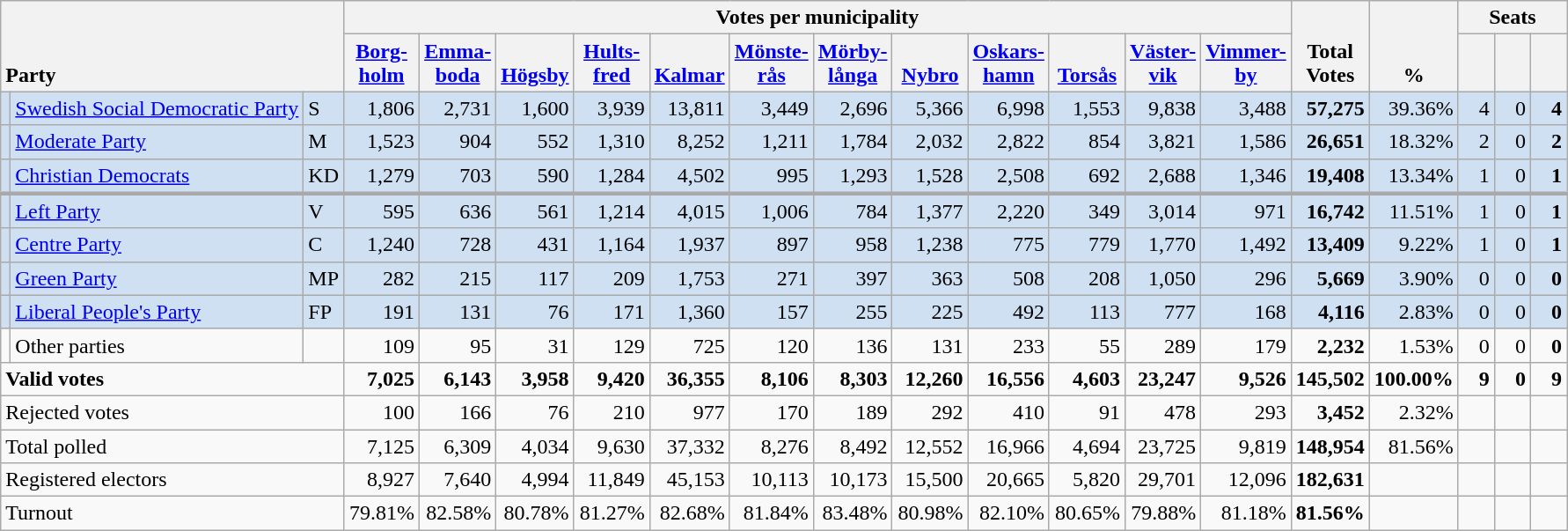<table class="wikitable" border="1" style="text-align:right;">
<tr>
<th style="text-align:left;" valign=bottom rowspan=2 colspan=3>Party</th>
<th colspan=12>Votes per municipality</th>
<th align=center valign=bottom rowspan=2 width="50">Total Votes</th>
<th align=center valign=bottom rowspan=2 width="50">%</th>
<th colspan=3>Seats</th>
</tr>
<tr>
<th align=center valign=bottom width="50"><a href='#'>Borg- holm</a></th>
<th align=center valign=bottom width="50"><a href='#'>Emma- boda</a></th>
<th align=center valign=bottom width="50"><a href='#'>Högsby</a></th>
<th align=center valign=bottom width="50"><a href='#'>Hults- fred</a></th>
<th align=center valign=bottom width="50"><a href='#'>Kalmar</a></th>
<th align=center valign=bottom width="50"><a href='#'>Mönste- rås</a></th>
<th align=center valign=bottom width="50"><a href='#'>Mörby- långa</a></th>
<th align=center valign=bottom width="50"><a href='#'>Nybro</a></th>
<th align=center valign=bottom width="50"><a href='#'>Oskars- hamn</a></th>
<th align=center valign=bottom width="50"><a href='#'>Torsås</a></th>
<th align=center valign=bottom width="50"><a href='#'>Väster- vik</a></th>
<th align=center valign=bottom width="50"><a href='#'>Vimmer- by</a></th>
<th align=center valign=bottom width="20"><small></small></th>
<th align=center valign=bottom width="20"><small><a href='#'></a></small></th>
<th align=center valign=bottom width="20"><small></small></th>
</tr>
<tr style="background:#CEE0F2;">
<td></td>
<td align=left style="white-space: nowrap;"><a href='#'>Swedish Social Democratic Party</a></td>
<td align=left>S</td>
<td>1,806</td>
<td>2,731</td>
<td>1,600</td>
<td>3,939</td>
<td>13,811</td>
<td>3,449</td>
<td>2,696</td>
<td>5,366</td>
<td>6,998</td>
<td>1,553</td>
<td>9,838</td>
<td>3,488</td>
<td><strong>57,275</strong></td>
<td>39.36%</td>
<td>4</td>
<td>0</td>
<td><strong>4</strong></td>
</tr>
<tr style="background:#CEE0F2;">
<td></td>
<td align=left><a href='#'>Moderate Party</a></td>
<td align=left>M</td>
<td>1,523</td>
<td>904</td>
<td>552</td>
<td>1,310</td>
<td>8,252</td>
<td>1,211</td>
<td>1,784</td>
<td>2,032</td>
<td>2,822</td>
<td>854</td>
<td>3,821</td>
<td>1,586</td>
<td><strong>26,651</strong></td>
<td>18.32%</td>
<td>2</td>
<td>0</td>
<td><strong>2</strong></td>
</tr>
<tr style="background:#CEE0F2;">
<td></td>
<td align=left><a href='#'>Christian Democrats</a></td>
<td align=left>KD</td>
<td>1,279</td>
<td>703</td>
<td>590</td>
<td>1,284</td>
<td>4,502</td>
<td>995</td>
<td>1,293</td>
<td>1,528</td>
<td>2,508</td>
<td>692</td>
<td>2,688</td>
<td>1,346</td>
<td><strong>19,408</strong></td>
<td>13.34%</td>
<td>1</td>
<td>0</td>
<td><strong>1</strong></td>
</tr>
<tr style="background:#CEE0F2; border-top:3px solid darkgray;">
<td></td>
<td align=left><a href='#'>Left Party</a></td>
<td align=left>V</td>
<td>595</td>
<td>636</td>
<td>561</td>
<td>1,214</td>
<td>4,015</td>
<td>1,006</td>
<td>784</td>
<td>1,377</td>
<td>2,220</td>
<td>349</td>
<td>3,014</td>
<td>971</td>
<td><strong>16,742</strong></td>
<td>11.51%</td>
<td>1</td>
<td>0</td>
<td><strong>1</strong></td>
</tr>
<tr style="background:#CEE0F2;">
<td></td>
<td align=left><a href='#'>Centre Party</a></td>
<td align=left>C</td>
<td>1,240</td>
<td>728</td>
<td>431</td>
<td>1,164</td>
<td>1,937</td>
<td>897</td>
<td>958</td>
<td>1,238</td>
<td>775</td>
<td>779</td>
<td>1,770</td>
<td>1,492</td>
<td><strong>13,409</strong></td>
<td>9.22%</td>
<td>1</td>
<td>0</td>
<td><strong>1</strong></td>
</tr>
<tr style="background:#CEE0F2;">
<td></td>
<td align=left><a href='#'>Green Party</a></td>
<td align=left>MP</td>
<td>282</td>
<td>215</td>
<td>117</td>
<td>209</td>
<td>1,753</td>
<td>271</td>
<td>397</td>
<td>363</td>
<td>508</td>
<td>208</td>
<td>1,050</td>
<td>296</td>
<td><strong>5,669</strong></td>
<td>3.90%</td>
<td>0</td>
<td>0</td>
<td><strong>0</strong></td>
</tr>
<tr style="background:#CEE0F2;">
<td></td>
<td align=left><a href='#'>Liberal People's Party</a></td>
<td align=left>FP</td>
<td>191</td>
<td>131</td>
<td>76</td>
<td>171</td>
<td>1,360</td>
<td>157</td>
<td>255</td>
<td>225</td>
<td>492</td>
<td>113</td>
<td>777</td>
<td>168</td>
<td><strong>4,116</strong></td>
<td>2.83%</td>
<td>0</td>
<td>0</td>
<td><strong>0</strong></td>
</tr>
<tr>
<td></td>
<td align=left>Other parties</td>
<td></td>
<td>109</td>
<td>95</td>
<td>31</td>
<td>129</td>
<td>725</td>
<td>120</td>
<td>136</td>
<td>131</td>
<td>233</td>
<td>55</td>
<td>289</td>
<td>179</td>
<td><strong>2,232</strong></td>
<td>1.53%</td>
<td>0</td>
<td>0</td>
<td><strong>0</strong></td>
</tr>
<tr style="font-weight:bold">
<td align=left colspan=3>Valid votes</td>
<td>7,025</td>
<td>6,143</td>
<td>3,958</td>
<td>9,420</td>
<td>36,355</td>
<td>8,106</td>
<td>8,303</td>
<td>12,260</td>
<td>16,556</td>
<td>4,603</td>
<td>23,247</td>
<td>9,526</td>
<td>145,502</td>
<td>100.00%</td>
<td>9</td>
<td>0</td>
<td>9</td>
</tr>
<tr>
<td align=left colspan=3>Rejected votes</td>
<td>100</td>
<td>166</td>
<td>76</td>
<td>210</td>
<td>977</td>
<td>170</td>
<td>189</td>
<td>292</td>
<td>410</td>
<td>91</td>
<td>478</td>
<td>293</td>
<td><strong>3,452</strong></td>
<td>2.32%</td>
<td></td>
<td></td>
<td></td>
</tr>
<tr>
<td align=left colspan=3>Total polled</td>
<td>7,125</td>
<td>6,309</td>
<td>4,034</td>
<td>9,630</td>
<td>37,332</td>
<td>8,276</td>
<td>8,492</td>
<td>12,552</td>
<td>16,966</td>
<td>4,694</td>
<td>23,725</td>
<td>9,819</td>
<td><strong>148,954</strong></td>
<td>81.56%</td>
<td></td>
<td></td>
<td></td>
</tr>
<tr>
<td align=left colspan=3>Registered electors</td>
<td>8,927</td>
<td>7,640</td>
<td>4,994</td>
<td>11,849</td>
<td>45,153</td>
<td>10,113</td>
<td>10,173</td>
<td>15,500</td>
<td>20,665</td>
<td>5,820</td>
<td>29,701</td>
<td>12,096</td>
<td><strong>182,631</strong></td>
<td></td>
<td></td>
<td></td>
<td></td>
</tr>
<tr>
<td align=left colspan=3>Turnout</td>
<td>79.81%</td>
<td>82.58%</td>
<td>80.78%</td>
<td>81.27%</td>
<td>82.68%</td>
<td>81.84%</td>
<td>83.48%</td>
<td>80.98%</td>
<td>82.10%</td>
<td>80.65%</td>
<td>79.88%</td>
<td>81.18%</td>
<td><strong>81.56%</strong></td>
<td></td>
<td></td>
<td></td>
<td></td>
</tr>
</table>
